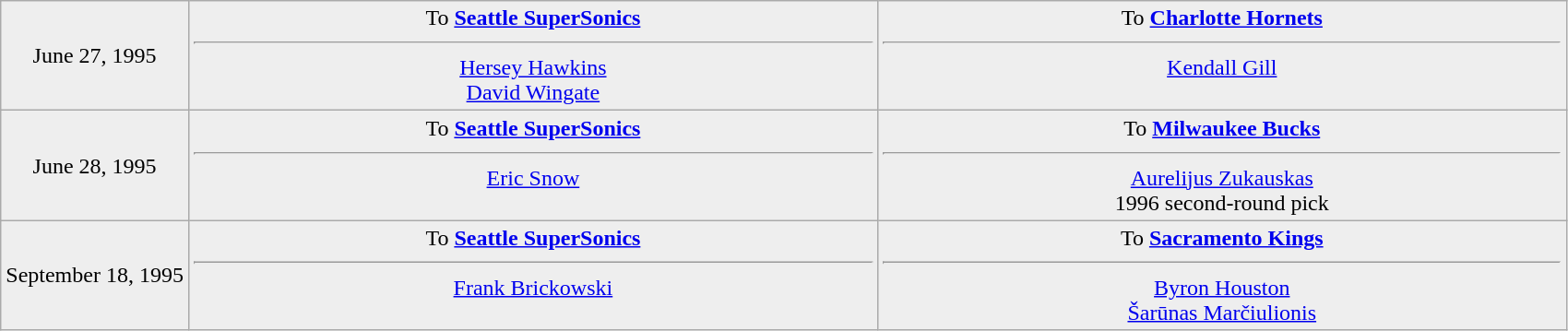<table class="wikitable sortable sortable" style="text-align: center">
<tr style="background:#eee;">
<td style="width:12%">June 27, 1995</td>
<td style="width:44%; vertical-align:top;">To <strong><a href='#'>Seattle SuperSonics</a></strong><hr><a href='#'>Hersey Hawkins</a><br><a href='#'>David Wingate</a></td>
<td style="width:44%; vertical-align:top;">To <strong><a href='#'>Charlotte Hornets</a></strong><hr><a href='#'>Kendall Gill</a></td>
</tr>
<tr style="background:#eee;">
<td style="width:12%">June 28, 1995</td>
<td style="width:44%; vertical-align:top;">To <strong><a href='#'>Seattle SuperSonics</a></strong><hr><a href='#'>Eric Snow</a></td>
<td style="width:44%; vertical-align:top;">To <strong><a href='#'>Milwaukee Bucks</a></strong><hr><a href='#'>Aurelijus Zukauskas</a><br>1996 second-round pick</td>
</tr>
<tr style="background:#eee;">
<td style="width:12%">September 18, 1995</td>
<td style="width:44%; vertical-align:top;">To <strong><a href='#'>Seattle SuperSonics</a></strong><hr><a href='#'>Frank Brickowski</a></td>
<td style="width:44%; vertical-align:top;">To <strong><a href='#'>Sacramento Kings</a></strong><hr><a href='#'>Byron Houston</a><br><a href='#'>Šarūnas Marčiulionis</a></td>
</tr>
</table>
